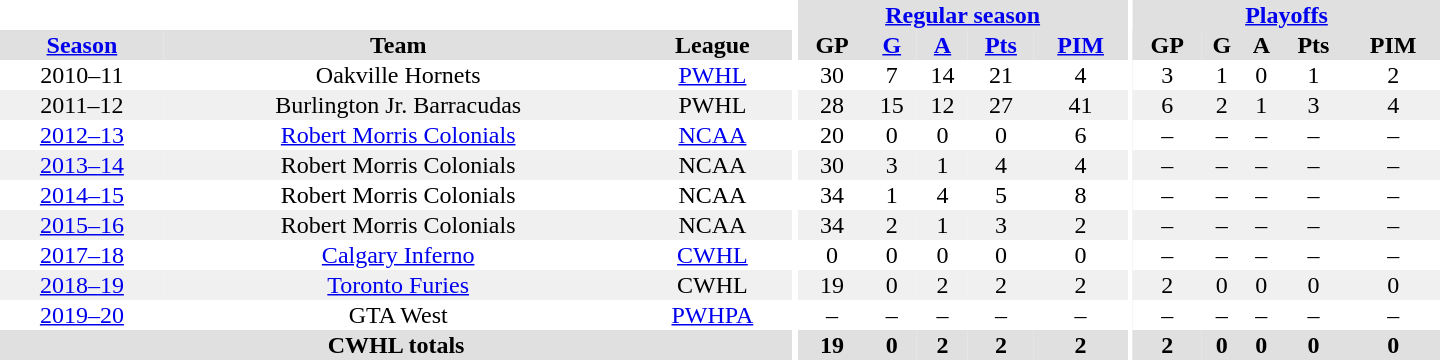<table border="0" cellpadding="1" cellspacing="0" style="text-align:center; width:60em">
<tr bgcolor="#e0e0e0">
<th colspan="3" bgcolor="#ffffff"></th>
<th rowspan="99" bgcolor="#ffffff"></th>
<th colspan="5"><a href='#'>Regular season</a></th>
<th rowspan="99" bgcolor="#ffffff"></th>
<th colspan="5"><a href='#'>Playoffs</a></th>
</tr>
<tr bgcolor="#e0e0e0">
<th><a href='#'>Season</a></th>
<th>Team</th>
<th>League</th>
<th>GP</th>
<th><a href='#'>G</a></th>
<th><a href='#'>A</a></th>
<th><a href='#'>Pts</a></th>
<th><a href='#'>PIM</a></th>
<th>GP</th>
<th>G</th>
<th>A</th>
<th>Pts</th>
<th>PIM</th>
</tr>
<tr>
<td>2010–11</td>
<td>Oakville Hornets</td>
<td><a href='#'>PWHL</a></td>
<td>30</td>
<td>7</td>
<td>14</td>
<td>21</td>
<td>4</td>
<td>3</td>
<td>1</td>
<td>0</td>
<td>1</td>
<td>2</td>
</tr>
<tr bgcolor="#f0f0f0">
<td>2011–12</td>
<td>Burlington Jr. Barracudas</td>
<td>PWHL</td>
<td>28</td>
<td>15</td>
<td>12</td>
<td>27</td>
<td>41</td>
<td>6</td>
<td>2</td>
<td>1</td>
<td>3</td>
<td>4</td>
</tr>
<tr>
<td><a href='#'>2012–13</a></td>
<td><a href='#'>Robert Morris Colonials</a></td>
<td><a href='#'>NCAA</a></td>
<td>20</td>
<td>0</td>
<td>0</td>
<td>0</td>
<td>6</td>
<td>–</td>
<td>–</td>
<td>–</td>
<td>–</td>
<td>–</td>
</tr>
<tr bgcolor="#f0f0f0">
<td><a href='#'>2013–14</a></td>
<td>Robert Morris Colonials</td>
<td>NCAA</td>
<td>30</td>
<td>3</td>
<td>1</td>
<td>4</td>
<td>4</td>
<td>–</td>
<td>–</td>
<td>–</td>
<td>–</td>
<td>–</td>
</tr>
<tr>
<td><a href='#'>2014–15</a></td>
<td>Robert Morris Colonials</td>
<td>NCAA</td>
<td>34</td>
<td>1</td>
<td>4</td>
<td>5</td>
<td>8</td>
<td>–</td>
<td>–</td>
<td>–</td>
<td>–</td>
<td>–</td>
</tr>
<tr bgcolor="#f0f0f0">
<td><a href='#'>2015–16</a></td>
<td>Robert Morris Colonials</td>
<td>NCAA</td>
<td>34</td>
<td>2</td>
<td>1</td>
<td>3</td>
<td>2</td>
<td>–</td>
<td>–</td>
<td>–</td>
<td>–</td>
<td>–</td>
</tr>
<tr>
<td><a href='#'>2017–18</a></td>
<td><a href='#'>Calgary Inferno</a></td>
<td><a href='#'>CWHL</a></td>
<td>0</td>
<td>0</td>
<td>0</td>
<td>0</td>
<td>0</td>
<td>–</td>
<td>–</td>
<td>–</td>
<td>–</td>
<td>–</td>
</tr>
<tr style="background:#f0f0f0;">
<td><a href='#'>2018–19</a></td>
<td><a href='#'>Toronto Furies</a></td>
<td>CWHL</td>
<td>19</td>
<td>0</td>
<td>2</td>
<td>2</td>
<td>2</td>
<td>2</td>
<td>0</td>
<td>0</td>
<td>0</td>
<td>0</td>
</tr>
<tr>
<td><a href='#'>2019–20</a></td>
<td>GTA West</td>
<td><a href='#'>PWHPA</a></td>
<td>–</td>
<td>–</td>
<td>–</td>
<td>–</td>
<td>–</td>
<td>–</td>
<td>–</td>
<td>–</td>
<td>–</td>
<td>–</td>
</tr>
<tr style="text-align:center; background:#e0e0e0;">
<th colspan="3">CWHL totals</th>
<th>19</th>
<th>0</th>
<th>2</th>
<th>2</th>
<th>2</th>
<th>2</th>
<th>0</th>
<th>0</th>
<th>0</th>
<th>0</th>
</tr>
</table>
